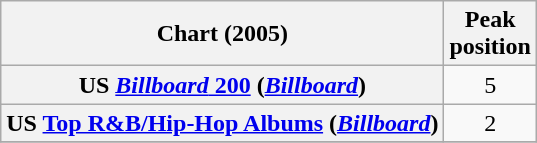<table class="wikitable plainrowheaders sortable" style="text-align:center;">
<tr>
<th>Chart (2005)</th>
<th>Peak <br>position</th>
</tr>
<tr>
<th scope="row">US <a href='#'><em>Billboard</em> 200</a> (<em><a href='#'>Billboard</a></em>)</th>
<td style="text-align:center;">5</td>
</tr>
<tr>
<th scope="row">US <a href='#'>Top R&B/Hip-Hop Albums</a> (<em><a href='#'>Billboard</a></em>)</th>
<td style="text-align:center;">2</td>
</tr>
<tr>
</tr>
</table>
